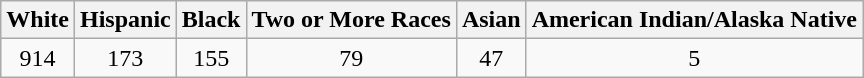<table class="wikitable" style=text-align:center>
<tr>
<th>White</th>
<th>Hispanic</th>
<th>Black</th>
<th>Two or More Races</th>
<th>Asian</th>
<th>American Indian/Alaska Native</th>
</tr>
<tr>
<td>914</td>
<td>173</td>
<td>155</td>
<td>79</td>
<td>47</td>
<td>5</td>
</tr>
</table>
